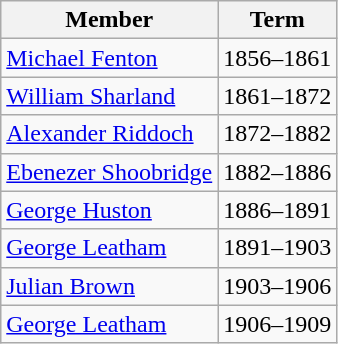<table class="wikitable">
<tr>
<th>Member</th>
<th>Term</th>
</tr>
<tr>
<td><a href='#'>Michael Fenton</a></td>
<td>1856–1861</td>
</tr>
<tr>
<td><a href='#'>William Sharland</a></td>
<td>1861–1872</td>
</tr>
<tr>
<td><a href='#'>Alexander Riddoch</a></td>
<td>1872–1882</td>
</tr>
<tr>
<td><a href='#'>Ebenezer Shoobridge</a></td>
<td>1882–1886</td>
</tr>
<tr>
<td><a href='#'>George Huston</a></td>
<td>1886–1891</td>
</tr>
<tr>
<td><a href='#'>George Leatham</a></td>
<td>1891–1903</td>
</tr>
<tr>
<td><a href='#'>Julian Brown</a></td>
<td>1903–1906</td>
</tr>
<tr>
<td><a href='#'>George Leatham</a></td>
<td>1906–1909</td>
</tr>
</table>
